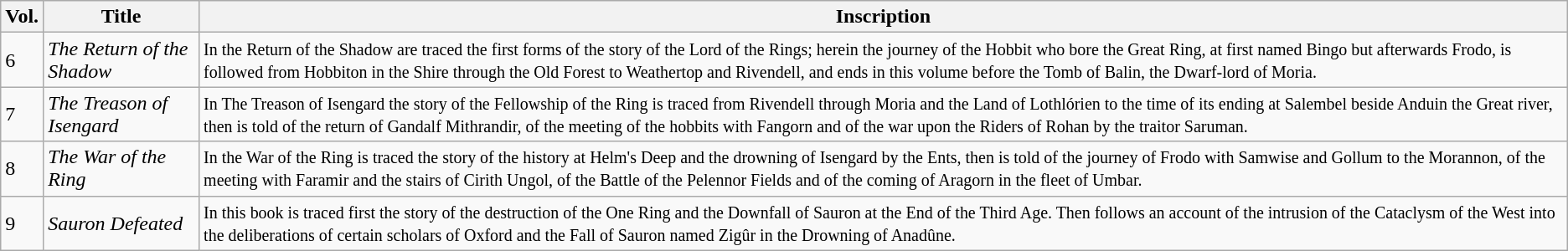<table class="wikitable">
<tr>
<th>Vol.</th>
<th>Title</th>
<th>Inscription</th>
</tr>
<tr>
<td>6</td>
<td><em>The Return of the Shadow</em></td>
<td><small>In the Return of the Shadow are traced the first forms of the story of the Lord of the Rings; herein the journey of the Hobbit who bore the Great Ring, at first named Bingo but afterwards Frodo, is followed from Hobbiton in the Shire through the Old Forest to Weathertop and Rivendell, and ends in this volume before the Tomb of Balin, the Dwarf-lord of Moria.</small></td>
</tr>
<tr>
<td>7</td>
<td><em>The Treason of Isengard</em></td>
<td><small>In The Treason of Isengard the story of the Fellowship of the Ring is traced from Rivendell through Moria and the Land of Lothlórien to the time of its ending at Salembel beside Anduin the Great river, then is told of the return of Gandalf Mithrandir, of the meeting of the hobbits with Fangorn and of the war upon the Riders of Rohan by the traitor Saruman.</small></td>
</tr>
<tr>
<td>8</td>
<td><em>The War of the Ring</em></td>
<td><small>In the War of the Ring is traced the story of the history at Helm's Deep and the drowning of Isengard by the Ents, then is told of the journey of Frodo with Samwise and Gollum to the Morannon, of the meeting with Faramir and the stairs of Cirith Ungol, of the Battle of the Pelennor Fields and of the coming of Aragorn in the fleet of Umbar.</small></td>
</tr>
<tr>
<td>9</td>
<td><em>Sauron Defeated</em></td>
<td><small>In this book is traced first the story of the destruction of the One Ring and the Downfall of Sauron at the End of the Third Age. Then follows an account of the intrusion of the Cataclysm of the West into the deliberations of certain scholars of Oxford and the Fall of Sauron named Zigûr in the Drowning of Anadûne.</small></td>
</tr>
</table>
